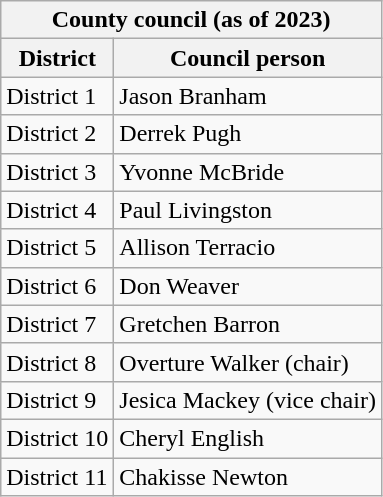<table class="wikitable">
<tr>
<th colspan="2">County council (as of 2023)</th>
</tr>
<tr>
<th>District</th>
<th>Council person</th>
</tr>
<tr>
<td>District 1</td>
<td>Jason Branham</td>
</tr>
<tr>
<td>District 2</td>
<td>Derrek Pugh</td>
</tr>
<tr>
<td>District 3</td>
<td>Yvonne McBride</td>
</tr>
<tr>
<td>District 4</td>
<td>Paul Livingston</td>
</tr>
<tr>
<td>District 5</td>
<td>Allison Terracio</td>
</tr>
<tr>
<td>District 6</td>
<td>Don Weaver</td>
</tr>
<tr>
<td>District 7</td>
<td>Gretchen Barron</td>
</tr>
<tr>
<td>District 8</td>
<td>Overture Walker (chair)</td>
</tr>
<tr>
<td>District 9</td>
<td>Jesica Mackey (vice chair)</td>
</tr>
<tr>
<td>District 10</td>
<td>Cheryl English</td>
</tr>
<tr>
<td>District 11</td>
<td>Chakisse Newton</td>
</tr>
</table>
